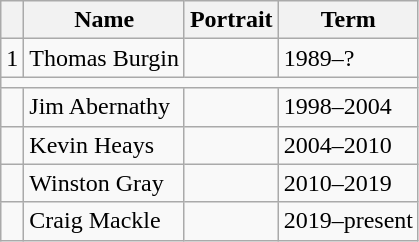<table class="wikitable">
<tr>
<th></th>
<th>Name</th>
<th>Portrait</th>
<th>Term</th>
</tr>
<tr>
<td align=center>1</td>
<td>Thomas Burgin</td>
<td></td>
<td>1989–?</td>
</tr>
<tr>
<td colspan=4></td>
</tr>
<tr>
<td align=center></td>
<td>Jim Abernathy</td>
<td></td>
<td>1998–2004</td>
</tr>
<tr>
<td align=center></td>
<td>Kevin Heays</td>
<td></td>
<td>2004–2010</td>
</tr>
<tr>
<td align=center></td>
<td>Winston Gray</td>
<td></td>
<td>2010–2019</td>
</tr>
<tr>
<td align=center></td>
<td>Craig Mackle</td>
<td></td>
<td>2019–present</td>
</tr>
</table>
